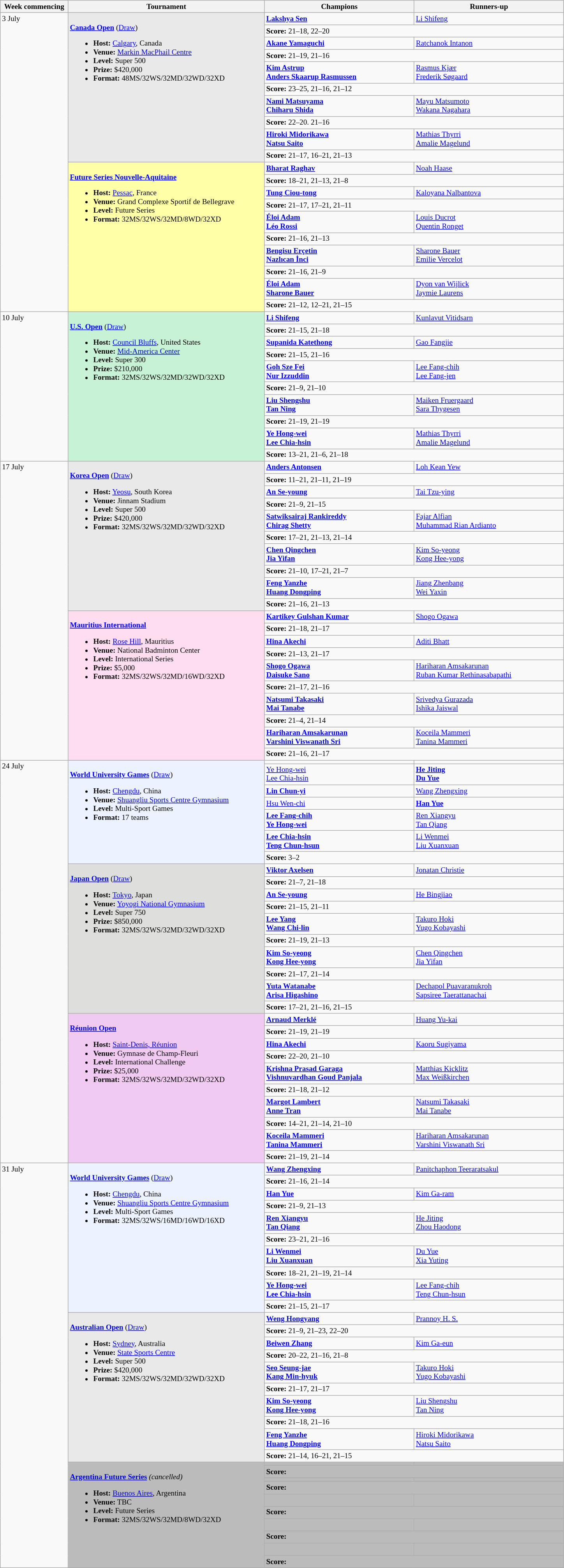<table class="wikitable" style="font-size:80%">
<tr>
<th width="110">Week commencing</th>
<th width="330">Tournament</th>
<th width="250">Champions</th>
<th width="250">Runners-up</th>
</tr>
<tr valign="top">
<td rowspan="20">3 July</td>
<td bgcolor="#E9E9E9" rowspan="10"><br><strong><a href='#'>Canada Open</a></strong> (<a href='#'>Draw</a>)<ul><li><strong>Host:</strong> <a href='#'>Calgary</a>, Canada</li><li><strong>Venue:</strong> <a href='#'>Markin MacPhail Centre</a></li><li><strong>Level:</strong> Super 500</li><li><strong>Prize:</strong> $420,000</li><li><strong>Format:</strong> 48MS/32WS/32MD/32WD/32XD</li></ul></td>
<td><strong> <a href='#'>Lakshya Sen</a></strong></td>
<td> <a href='#'>Li Shifeng</a></td>
</tr>
<tr>
<td colspan="2"><strong>Score:</strong> 21–18, 22–20</td>
</tr>
<tr valign="top">
<td><strong> <a href='#'>Akane Yamaguchi</a></strong></td>
<td> <a href='#'>Ratchanok Intanon</a></td>
</tr>
<tr>
<td colspan="2"><strong>Score:</strong> 21–19, 21–16</td>
</tr>
<tr valign="top">
<td><strong> <a href='#'>Kim Astrup</a><br> <a href='#'>Anders Skaarup Rasmussen</a></strong></td>
<td> <a href='#'>Rasmus Kjær</a><br> <a href='#'>Frederik Søgaard</a></td>
</tr>
<tr>
<td colspan="2"><strong>Score:</strong> 23–25, 21–16, 21–12</td>
</tr>
<tr valign="top">
<td><strong> <a href='#'>Nami Matsuyama</a><br> <a href='#'>Chiharu Shida</a></strong></td>
<td> <a href='#'>Mayu Matsumoto</a><br> <a href='#'>Wakana Nagahara</a></td>
</tr>
<tr>
<td colspan="2"><strong>Score:</strong> 22–20. 21–16</td>
</tr>
<tr valign="top">
<td><strong> <a href='#'>Hiroki Midorikawa</a><br> <a href='#'>Natsu Saito</a></strong></td>
<td> <a href='#'>Mathias Thyrri</a><br> <a href='#'>Amalie Magelund</a></td>
</tr>
<tr>
<td colspan="2"><strong>Score:</strong> 21–17, 16–21, 21–13</td>
</tr>
<tr valign="top">
<td bgcolor="#FFFFA8" rowspan="10"><br><strong><a href='#'>Future Series Nouvelle-Aquitaine</a></strong><ul><li><strong>Host:</strong> <a href='#'>Pessac</a>, France</li><li><strong>Venue:</strong> Grand Complexe Sportif de Bellegrave</li><li><strong>Level:</strong> Future Series</li><li><strong>Format:</strong> 32MS/32WS/32MD/8WD/32XD</li></ul></td>
<td><strong> <a href='#'>Bharat Raghav</a></strong></td>
<td> <a href='#'>Noah Haase</a></td>
</tr>
<tr>
<td colspan="2"><strong>Score:</strong> 18–21, 21–13, 21–8</td>
</tr>
<tr valign="top">
<td><strong> <a href='#'>Tung Ciou-tong</a></strong></td>
<td> <a href='#'>Kaloyana Nalbantova</a></td>
</tr>
<tr>
<td colspan="2"><strong>Score:</strong> 21–17, 17–21, 21–11</td>
</tr>
<tr valign="top">
<td><strong> <a href='#'>Éloi Adam</a><br> <a href='#'>Léo Rossi</a></strong></td>
<td> <a href='#'>Louis Ducrot</a><br> <a href='#'>Quentin Ronget</a></td>
</tr>
<tr>
<td colspan="2"><strong>Score:</strong> 21–16, 21–13</td>
</tr>
<tr valign="top">
<td><strong> <a href='#'>Bengisu Erçetin</a><br> <a href='#'>Nazlıcan İnci</a></strong></td>
<td> <a href='#'>Sharone Bauer</a><br> <a href='#'>Emilie Vercelot</a></td>
</tr>
<tr>
<td colspan="2"><strong>Score:</strong> 21–16, 21–9</td>
</tr>
<tr valign="top">
<td><strong> <a href='#'>Éloi Adam</a><br> <a href='#'>Sharone Bauer</a></strong></td>
<td> <a href='#'>Dyon van Wijlick</a><br> <a href='#'>Jaymie Laurens</a></td>
</tr>
<tr>
<td colspan="2"><strong>Score:</strong> 21–12, 12–21, 21–15</td>
</tr>
<tr valign="top">
<td rowspan="10">10 July</td>
<td bgcolor="#C7F2D5" rowspan="10"><br><strong><a href='#'>U.S. Open</a></strong> (<a href='#'>Draw</a>)<ul><li><strong>Host:</strong> <a href='#'>Council Bluffs</a>, United States</li><li><strong>Venue:</strong> <a href='#'>Mid-America Center</a></li><li><strong>Level:</strong> Super 300</li><li><strong>Prize:</strong> $210,000</li><li><strong>Format:</strong> 32MS/32WS/32MD/32WD/32XD</li></ul></td>
<td><strong> <a href='#'>Li Shifeng</a></strong></td>
<td> <a href='#'>Kunlavut Vitidsarn</a></td>
</tr>
<tr>
<td colspan="2"><strong>Score:</strong> 21–15, 21–18</td>
</tr>
<tr valign="top">
<td><strong> <a href='#'>Supanida Katethong</a></strong></td>
<td> <a href='#'>Gao Fangjie</a></td>
</tr>
<tr>
<td colspan="2"><strong>Score:</strong> 21–15, 21–16</td>
</tr>
<tr valign="top">
<td><strong> <a href='#'>Goh Sze Fei</a><br> <a href='#'>Nur Izzuddin</a></strong></td>
<td> <a href='#'>Lee Fang-chih</a><br> <a href='#'>Lee Fang-jen</a></td>
</tr>
<tr>
<td colspan="2"><strong>Score:</strong> 21–9, 21–10</td>
</tr>
<tr valign="top">
<td><strong> <a href='#'>Liu Shengshu</a><br> <a href='#'>Tan Ning</a></strong></td>
<td> <a href='#'>Maiken Fruergaard</a><br> <a href='#'>Sara Thygesen</a></td>
</tr>
<tr>
<td colspan="2"><strong>Score:</strong> 21–19, 21–19</td>
</tr>
<tr valign="top">
<td><strong> <a href='#'>Ye Hong-wei</a><br> <a href='#'>Lee Chia-hsin</a></strong></td>
<td> <a href='#'>Mathias Thyrri</a><br> <a href='#'>Amalie Magelund</a></td>
</tr>
<tr>
<td colspan="2"><strong>Score:</strong> 13–21, 21–6, 21–18</td>
</tr>
<tr valign="top">
<td rowspan="20">17 July</td>
<td bgcolor="#E9E9E9" rowspan="10"><br><strong><a href='#'>Korea Open</a></strong> (<a href='#'>Draw</a>)<ul><li><strong>Host:</strong> <a href='#'>Yeosu</a>, South Korea</li><li><strong>Venue:</strong> Jinnam Stadium</li><li><strong>Level:</strong> Super 500</li><li><strong>Prize:</strong> $420,000</li><li><strong>Format:</strong> 32MS/32WS/32MD/32WD/32XD</li></ul></td>
<td><strong> <a href='#'>Anders Antonsen</a></strong></td>
<td> <a href='#'>Loh Kean Yew</a></td>
</tr>
<tr>
<td colspan="2"><strong>Score:</strong> 11–21, 21–11, 21–19</td>
</tr>
<tr valign="top">
<td><strong> <a href='#'>An Se-young</a></strong></td>
<td> <a href='#'>Tai Tzu-ying</a></td>
</tr>
<tr>
<td colspan="2"><strong>Score:</strong> 21–9, 21–15</td>
</tr>
<tr valign="top">
<td><strong> <a href='#'>Satwiksairaj Rankireddy</a><br> <a href='#'>Chirag Shetty</a></strong></td>
<td> <a href='#'>Fajar Alfian</a><br> <a href='#'>Muhammad Rian Ardianto</a></td>
</tr>
<tr>
<td colspan="2"><strong>Score:</strong> 17–21, 21–13, 21–14</td>
</tr>
<tr valign="top">
<td><strong> <a href='#'>Chen Qingchen</a><br> <a href='#'>Jia Yifan</a></strong></td>
<td> <a href='#'>Kim So-yeong</a><br> <a href='#'>Kong Hee-yong</a></td>
</tr>
<tr>
<td colspan="2"><strong>Score:</strong> 21–10, 17–21, 21–7</td>
</tr>
<tr valign="top">
<td><strong> <a href='#'>Feng Yanzhe</a><br> <a href='#'>Huang Dongping</a></strong></td>
<td> <a href='#'>Jiang Zhenbang</a><br> <a href='#'>Wei Yaxin</a></td>
</tr>
<tr>
<td colspan="2"><strong>Score:</strong> 21–16, 21–13</td>
</tr>
<tr valign="top">
<td bgcolor="#FFDDF1" rowspan="10"><br><strong><a href='#'>Mauritius International</a></strong><ul><li><strong>Host:</strong> <a href='#'>Rose Hill</a>, Mauritius</li><li><strong>Venue:</strong> National Badminton Center</li><li><strong>Level:</strong> International Series</li><li><strong>Prize:</strong> $5,000</li><li><strong>Format:</strong> 32MS/32WS/32MD/16WD/32XD</li></ul></td>
<td><strong> <a href='#'>Kartikey Gulshan Kumar</a></strong></td>
<td> <a href='#'>Shogo Ogawa</a></td>
</tr>
<tr>
<td colspan="2"><strong>Score:</strong> 21–18, 21–17</td>
</tr>
<tr valign="top">
<td><strong> <a href='#'>Hina Akechi</a></strong></td>
<td> <a href='#'>Aditi Bhatt</a></td>
</tr>
<tr>
<td colspan="2"><strong>Score:</strong> 21–13, 21–17</td>
</tr>
<tr valign="top">
<td><strong> <a href='#'>Shogo Ogawa</a><br> <a href='#'>Daisuke Sano</a></strong></td>
<td> <a href='#'>Hariharan Amsakarunan</a><br> <a href='#'>Ruban Kumar Rethinasabapathi</a></td>
</tr>
<tr>
<td colspan="2"><strong>Score:</strong> 21–17, 21–16</td>
</tr>
<tr valign="top">
<td><strong> <a href='#'>Natsumi Takasaki</a><br> <a href='#'>Mai Tanabe</a></strong></td>
<td> <a href='#'>Srivedya Gurazada</a><br> <a href='#'>Ishika Jaiswal</a></td>
</tr>
<tr>
<td colspan="2"><strong>Score:</strong> 21–4, 21–14</td>
</tr>
<tr valign="top">
<td><strong> <a href='#'>Hariharan Amsakarunan</a><br> <a href='#'>Varshini Viswanath Sri</a></strong></td>
<td> <a href='#'>Koceila Mammeri</a><br> <a href='#'>Tanina Mammeri</a></td>
</tr>
<tr>
<td colspan="2"><strong>Score:</strong> 21–16, 21–17</td>
</tr>
<tr valign=top>
<td rowspan="27">24 July</td>
<td style="background:#ECF2FF;" rowspan="7"><br><strong><a href='#'>World University Games</a></strong> (<a href='#'>Draw</a>)<ul><li><strong>Host:</strong> <a href='#'>Chengdu</a>, China</li><li><strong>Venue:</strong> <a href='#'>Shuangliu Sports Centre Gymnasium</a></li><li><strong>Level:</strong> Multi-Sport Games</li><li><strong>Format:</strong> 17 teams</li></ul></td>
<td><strong></strong></td>
<td></td>
</tr>
<tr>
<td><a href='#'>Ye Hong-wei</a> <br> <a href='#'>Lee Chia-hsin</a></td>
<td><strong><a href='#'>He Jiting</a> <br> <a href='#'>Du Yue</a></strong></td>
</tr>
<tr>
<td><strong><a href='#'>Lin Chun-yi</a></strong></td>
<td><a href='#'>Wang Zhengxing</a></td>
</tr>
<tr>
<td><a href='#'>Hsu Wen-chi</a></td>
<td><strong><a href='#'>Han Yue</a></strong></td>
</tr>
<tr>
<td><strong><a href='#'>Lee Fang-chih</a> <br> <a href='#'>Ye Hong-wei</a></strong></td>
<td><a href='#'>Ren Xiangyu</a> <br> <a href='#'>Tan Qiang</a></td>
</tr>
<tr>
<td><strong><a href='#'>Lee Chia-hsin</a> <br> <a href='#'>Teng Chun-hsun</a></strong></td>
<td><a href='#'>Li Wenmei</a> <br> <a href='#'>Liu Xuanxuan</a></td>
</tr>
<tr>
<td colspan=2><strong>Score:</strong> 3–2</td>
</tr>
<tr valign="top">
<td bgcolor="#DEDEDC" rowspan="10"><br><strong><a href='#'>Japan Open</a></strong> (<a href='#'>Draw</a>)<ul><li><strong>Host:</strong> <a href='#'>Tokyo</a>, Japan</li><li><strong>Venue:</strong> <a href='#'>Yoyogi National Gymnasium</a></li><li><strong>Level:</strong> Super 750</li><li><strong>Prize:</strong> $850,000</li><li><strong>Format:</strong> 32MS/32WS/32MD/32WD/32XD</li></ul></td>
<td><strong> <a href='#'>Viktor Axelsen</a></strong></td>
<td> <a href='#'>Jonatan Christie</a></td>
</tr>
<tr>
<td colspan="2"><strong>Score:</strong> 21–7, 21–18</td>
</tr>
<tr valign="top">
<td><strong> <a href='#'>An Se-young</a></strong></td>
<td> <a href='#'>He Bingjiao</a></td>
</tr>
<tr>
<td colspan="2"><strong>Score:</strong> 21–15, 21–11</td>
</tr>
<tr valign="top">
<td><strong> <a href='#'>Lee Yang</a><br> <a href='#'>Wang Chi-lin</a></strong></td>
<td> <a href='#'>Takuro Hoki</a><br> <a href='#'>Yugo Kobayashi</a></td>
</tr>
<tr>
<td colspan="2"><strong>Score:</strong> 21–19, 21–13</td>
</tr>
<tr valign="top">
<td><strong> <a href='#'>Kim So-yeong</a><br> <a href='#'>Kong Hee-yong</a></strong></td>
<td> <a href='#'>Chen Qingchen</a><br> <a href='#'>Jia Yifan</a></td>
</tr>
<tr>
<td colspan="2"><strong>Score:</strong> 21–17, 21–14</td>
</tr>
<tr valign="top">
<td><strong> <a href='#'>Yuta Watanabe</a><br> <a href='#'>Arisa Higashino</a></strong></td>
<td> <a href='#'>Dechapol Puavaranukroh</a><br> <a href='#'>Sapsiree Taerattanachai</a></td>
</tr>
<tr>
<td colspan="2"><strong>Score:</strong> 17–21, 21–16, 21–15</td>
</tr>
<tr valign="top">
<td bgcolor="#F0CAF0" rowspan="10"><br><strong><a href='#'>Réunion Open</a></strong><ul><li><strong>Host:</strong> <a href='#'>Saint-Denis, Réunion</a></li><li><strong>Venue:</strong> Gymnase de Champ-Fleuri</li><li><strong>Level:</strong> International Challenge</li><li><strong>Prize:</strong> $25,000</li><li><strong>Format:</strong> 32MS/32WS/32MD/32WD/32XD</li></ul></td>
<td><strong> <a href='#'>Arnaud Merklé</a></strong></td>
<td> <a href='#'>Huang Yu-kai</a></td>
</tr>
<tr>
<td colspan="2"><strong>Score:</strong> 21–19, 21–19</td>
</tr>
<tr valign="top">
<td><strong> <a href='#'>Hina Akechi</a></strong></td>
<td> <a href='#'>Kaoru Sugiyama</a></td>
</tr>
<tr>
<td colspan="2"><strong>Score:</strong> 22–20, 21–10</td>
</tr>
<tr valign="top">
<td><strong> <a href='#'>Krishna Prasad Garaga</a><br> <a href='#'>Vishnuvardhan Goud Panjala</a></strong></td>
<td> <a href='#'>Matthias Kicklitz</a><br> <a href='#'>Max Weißkirchen</a></td>
</tr>
<tr>
<td colspan="2"><strong>Score:</strong> 21–18, 21–12</td>
</tr>
<tr valign="top">
<td><strong> <a href='#'>Margot Lambert</a><br> <a href='#'>Anne Tran</a></strong></td>
<td> <a href='#'>Natsumi Takasaki</a><br> <a href='#'>Mai Tanabe</a></td>
</tr>
<tr>
<td colspan="2"><strong>Score:</strong> 14–21, 21–14, 21–10</td>
</tr>
<tr valign="top">
<td><strong> <a href='#'>Koceila Mammeri</a><br> <a href='#'>Tanina Mammeri</a></strong></td>
<td> <a href='#'>Hariharan Amsakarunan</a><br> <a href='#'>Varshini Viswanath Sri</a></td>
</tr>
<tr>
<td colspan="2"><strong>Score:</strong> 21–19, 21–14</td>
</tr>
<tr valign="top">
<td rowspan="30">31 July</td>
<td style="background:#ECF2FF;" rowspan="10"><br><strong><a href='#'>World University Games</a></strong> (<a href='#'>Draw</a>)<ul><li><strong>Host:</strong> <a href='#'>Chengdu</a>, China</li><li><strong>Venue:</strong> <a href='#'>Shuangliu Sports Centre Gymnasium</a></li><li><strong>Level:</strong> Multi-Sport Games</li><li><strong>Format:</strong> 32MS/32WS/16MD/16WD/16XD</li></ul></td>
<td><strong> <a href='#'>Wang Zhengxing</a></strong></td>
<td> <a href='#'>Panitchaphon Teeraratsakul</a></td>
</tr>
<tr>
<td colspan="2"><strong>Score:</strong> 21–16, 21–14</td>
</tr>
<tr valign="top">
<td><strong> <a href='#'>Han Yue</a></strong></td>
<td> <a href='#'>Kim Ga-ram</a></td>
</tr>
<tr>
<td colspan="2"><strong>Score:</strong> 21–9, 21–13</td>
</tr>
<tr valign="top">
<td><strong> <a href='#'>Ren Xiangyu</a><br> <a href='#'>Tan Qiang</a></strong></td>
<td> <a href='#'>He Jiting</a><br> <a href='#'>Zhou Haodong</a></td>
</tr>
<tr>
<td colspan="2"><strong>Score:</strong> 23–21, 21–16</td>
</tr>
<tr valign="top">
<td><strong> <a href='#'>Li Wenmei</a><br> <a href='#'>Liu Xuanxuan</a></strong></td>
<td> <a href='#'>Du Yue</a><br> <a href='#'>Xia Yuting</a></td>
</tr>
<tr>
<td colspan="2"><strong>Score:</strong> 18–21, 21–19, 21–14</td>
</tr>
<tr valign="top">
<td><strong> <a href='#'>Ye Hong-wei</a><br> <a href='#'>Lee Chia-hsin</a></strong></td>
<td> <a href='#'>Lee Fang-chih</a><br> <a href='#'>Teng Chun-hsun</a></td>
</tr>
<tr>
<td colspan="2"><strong>Score:</strong> 21–15, 21–17</td>
</tr>
<tr valign="top">
<td bgcolor="#E9E9E9" rowspan="10"><br><strong><a href='#'>Australian Open</a></strong> (<a href='#'>Draw</a>)<ul><li><strong>Host:</strong> <a href='#'>Sydney</a>, Australia</li><li><strong>Venue:</strong> <a href='#'>State Sports Centre</a></li><li><strong>Level:</strong> Super 500</li><li><strong>Prize:</strong> $420,000</li><li><strong>Format:</strong> 32MS/32WS/32MD/32WD/32XD</li></ul></td>
<td><strong> <a href='#'>Weng Hongyang</a></strong></td>
<td> <a href='#'>Prannoy H. S.</a></td>
</tr>
<tr>
<td colspan="2"><strong>Score:</strong> 21–9, 21–23, 22–20</td>
</tr>
<tr valign="top">
<td><strong> <a href='#'>Beiwen Zhang</a></strong></td>
<td> <a href='#'>Kim Ga-eun</a></td>
</tr>
<tr>
<td colspan="2"><strong>Score:</strong> 20–22, 21–16, 21–8</td>
</tr>
<tr valign="top">
<td><strong> <a href='#'>Seo Seung-jae</a><br> <a href='#'>Kang Min-hyuk</a></strong></td>
<td> <a href='#'>Takuro Hoki</a><br> <a href='#'>Yugo Kobayashi</a></td>
</tr>
<tr>
<td colspan="2"><strong>Score:</strong> 21–17, 21–17</td>
</tr>
<tr valign="top">
<td><strong> <a href='#'>Kim So-yeong</a><br> <a href='#'>Kong Hee-yong</a></strong></td>
<td> <a href='#'>Liu Shengshu</a><br> <a href='#'>Tan Ning</a></td>
</tr>
<tr>
<td colspan="2"><strong>Score:</strong> 21–18, 21–16</td>
</tr>
<tr valign="top">
<td><strong> <a href='#'>Feng Yanzhe</a><br> <a href='#'>Huang Dongping</a></strong></td>
<td> <a href='#'>Hiroki Midorikawa</a><br> <a href='#'>Natsu Saito</a></td>
</tr>
<tr>
<td colspan="2"><strong>Score:</strong> 21–14, 16–21, 21–15</td>
</tr>
<tr valign="top">
<td bgcolor="#BBBBBB" rowspan="10"><br><strong><a href='#'>Argentina Future Series</a></strong> <em>(cancelled)</em><ul><li><strong>Host:</strong> <a href='#'>Buenos Aires</a>, Argentina</li><li><strong>Venue:</strong> TBC</li><li><strong>Level:</strong> Future Series</li><li><strong>Format:</strong> 32MS/32WS/32MD/8WD/32XD</li></ul></td>
<td bgcolor="#BBBBBB"><strong> </strong></td>
<td bgcolor="#BBBBBB"></td>
</tr>
<tr bgcolor="#BBBBBB">
<td colspan="2"><strong>Score:</strong></td>
</tr>
<tr valign="top" bgcolor="#BBBBBB">
<td><strong> </strong></td>
<td></td>
</tr>
<tr bgcolor="#BBBBBB">
<td colspan="2"><strong>Score:</strong></td>
</tr>
<tr valign="top" bgcolor="#BBBBBB">
<td><strong> <br> </strong></td>
<td> <br></td>
</tr>
<tr bgcolor="#BBBBBB">
<td colspan="2"><strong>Score:</strong></td>
</tr>
<tr valign="top" bgcolor="#BBBBBB">
<td><strong> <br> </strong></td>
<td> <br></td>
</tr>
<tr bgcolor="#BBBBBB">
<td colspan="2"><strong>Score:</strong></td>
</tr>
<tr valign="top" bgcolor="#BBBBBB">
<td><strong> <br> </strong></td>
<td> <br></td>
</tr>
<tr bgcolor="#BBBBBB">
<td colspan="2"><strong>Score:</strong></td>
</tr>
</table>
